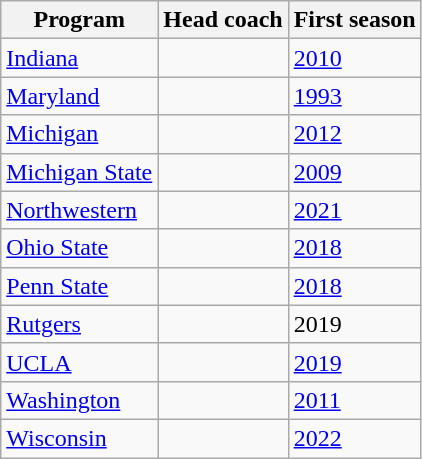<table class="wikitable sortable">
<tr>
<th>Program</th>
<th>Head coach</th>
<th>First season</th>
</tr>
<tr>
<td><a href='#'>Indiana</a></td>
<td></td>
<td><a href='#'>2010</a></td>
</tr>
<tr>
<td><a href='#'>Maryland</a></td>
<td></td>
<td><a href='#'>1993</a></td>
</tr>
<tr>
<td><a href='#'>Michigan</a></td>
<td></td>
<td><a href='#'>2012</a></td>
</tr>
<tr>
<td><a href='#'>Michigan State</a></td>
<td></td>
<td><a href='#'>2009</a></td>
</tr>
<tr>
<td><a href='#'>Northwestern</a></td>
<td></td>
<td><a href='#'>2021</a></td>
</tr>
<tr>
<td><a href='#'>Ohio State</a></td>
<td></td>
<td><a href='#'>2018</a></td>
</tr>
<tr>
<td><a href='#'>Penn State</a></td>
<td></td>
<td><a href='#'>2018</a></td>
</tr>
<tr>
<td><a href='#'>Rutgers</a></td>
<td></td>
<td>2019</td>
</tr>
<tr>
<td><a href='#'>UCLA</a></td>
<td></td>
<td><a href='#'>2019</a></td>
</tr>
<tr>
<td><a href='#'>Washington</a></td>
<td></td>
<td><a href='#'>2011</a></td>
</tr>
<tr>
<td><a href='#'>Wisconsin</a></td>
<td></td>
<td><a href='#'>2022</a></td>
</tr>
</table>
